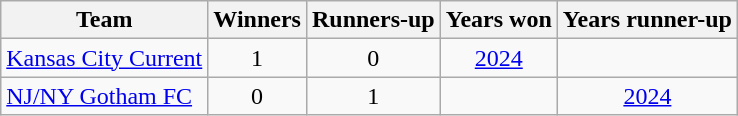<table class="wikitable" style="text-align: center">
<tr>
<th>Team</th>
<th>Winners</th>
<th>Runners-up</th>
<th class="unsortable">Years won</th>
<th class="unsortable">Years runner-up</th>
</tr>
<tr>
<td align=left><a href='#'>Kansas City Current</a></td>
<td>1</td>
<td>0</td>
<td><a href='#'>2024</a></td>
<td></td>
</tr>
<tr>
<td align=left><a href='#'>NJ/NY Gotham FC</a></td>
<td>0</td>
<td>1</td>
<td></td>
<td><a href='#'>2024</a></td>
</tr>
</table>
